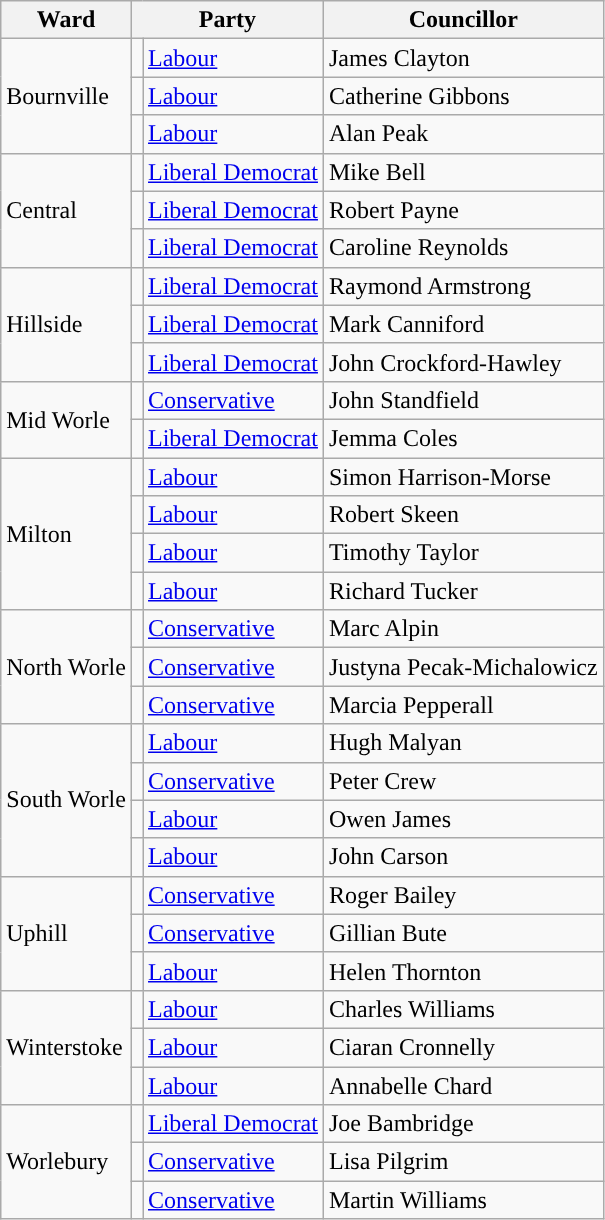<table class="wikitable sortable">
<tr>
<th>Ward</th>
<th colspan="2">Party</th>
<th>Councillor</th>
</tr>
<tr>
<td rowspan="3">Bournville</td>
<td style="background-color:"></td>
<td><a href='#'>Labour</a></td>
<td>James Clayton</td>
</tr>
<tr>
<td style="background-color:"></td>
<td><a href='#'>Labour</a></td>
<td>Catherine Gibbons</td>
</tr>
<tr>
<td style="background-color:"></td>
<td><a href='#'>Labour</a></td>
<td>Alan Peak</td>
</tr>
<tr>
<td rowspan="3">Central</td>
<td style="background-color:"></td>
<td><a href='#'>Liberal Democrat</a></td>
<td>Mike Bell</td>
</tr>
<tr>
<td style="background-color:"></td>
<td><a href='#'>Liberal Democrat</a></td>
<td>Robert Payne</td>
</tr>
<tr>
<td style="background-color:"></td>
<td><a href='#'>Liberal Democrat</a></td>
<td>Caroline Reynolds</td>
</tr>
<tr>
<td rowspan="3">Hillside</td>
<td style="background-color:"></td>
<td><a href='#'>Liberal Democrat</a></td>
<td>Raymond Armstrong</td>
</tr>
<tr>
<td style="background-color:"></td>
<td><a href='#'>Liberal Democrat</a></td>
<td>Mark Canniford</td>
</tr>
<tr>
<td style="background-color:"></td>
<td><a href='#'>Liberal Democrat</a></td>
<td>John Crockford-Hawley</td>
</tr>
<tr>
<td rowspan="2">Mid Worle</td>
<td style="background-color:"></td>
<td><a href='#'>Conservative</a></td>
<td>John Standfield</td>
</tr>
<tr>
<td style="background-color:"></td>
<td><a href='#'>Liberal Democrat</a></td>
<td>Jemma Coles</td>
</tr>
<tr>
<td rowspan="4">Milton</td>
<td style="background-color:"></td>
<td><a href='#'>Labour</a></td>
<td>Simon Harrison-Morse</td>
</tr>
<tr>
<td style="background-color:"></td>
<td><a href='#'>Labour</a></td>
<td>Robert Skeen</td>
</tr>
<tr>
<td style="background-color:"></td>
<td><a href='#'>Labour</a></td>
<td>Timothy Taylor</td>
</tr>
<tr>
<td style="background-color:"></td>
<td><a href='#'>Labour</a></td>
<td>Richard Tucker</td>
</tr>
<tr>
<td rowspan="3">North Worle</td>
<td style="background-color:"></td>
<td><a href='#'>Conservative</a></td>
<td>Marc Alpin</td>
</tr>
<tr>
<td style="background-color:"></td>
<td><a href='#'>Conservative</a></td>
<td>Justyna Pecak-Michalowicz</td>
</tr>
<tr>
<td style="background-color:"></td>
<td><a href='#'>Conservative</a></td>
<td>Marcia Pepperall</td>
</tr>
<tr>
<td rowspan="4">South Worle</td>
<td style="background-color:"></td>
<td><a href='#'>Labour</a></td>
<td>Hugh Malyan</td>
</tr>
<tr>
<td style="background-color:"></td>
<td><a href='#'>Conservative</a></td>
<td>Peter Crew</td>
</tr>
<tr>
<td style="background-color:"></td>
<td><a href='#'>Labour</a></td>
<td>Owen James</td>
</tr>
<tr>
<td style="background-color:"></td>
<td><a href='#'>Labour</a></td>
<td>John Carson</td>
</tr>
<tr>
<td rowspan="3">Uphill</td>
<td style="background-color:"></td>
<td><a href='#'>Conservative</a></td>
<td>Roger Bailey</td>
</tr>
<tr>
<td style="background-color:"></td>
<td><a href='#'>Conservative</a></td>
<td>Gillian Bute</td>
</tr>
<tr>
<td style="background-color:"></td>
<td><a href='#'>Labour</a></td>
<td>Helen Thornton</td>
</tr>
<tr>
<td rowspan="3">Winterstoke</td>
<td style="background-color:"></td>
<td><a href='#'>Labour</a></td>
<td>Charles Williams</td>
</tr>
<tr>
<td style="background-color:"></td>
<td><a href='#'>Labour</a></td>
<td>Ciaran Cronnelly</td>
</tr>
<tr>
<td style="background-color:"></td>
<td><a href='#'>Labour</a></td>
<td>Annabelle Chard</td>
</tr>
<tr>
<td rowspan="3">Worlebury</td>
<td style="background-color:"></td>
<td><a href='#'>Liberal Democrat</a></td>
<td>Joe Bambridge</td>
</tr>
<tr>
<td style="background-color:"></td>
<td><a href='#'>Conservative</a></td>
<td>Lisa Pilgrim</td>
</tr>
<tr>
<td style="background-color:"></td>
<td><a href='#'>Conservative</a></td>
<td>Martin Williams</td>
</tr>
</table>
